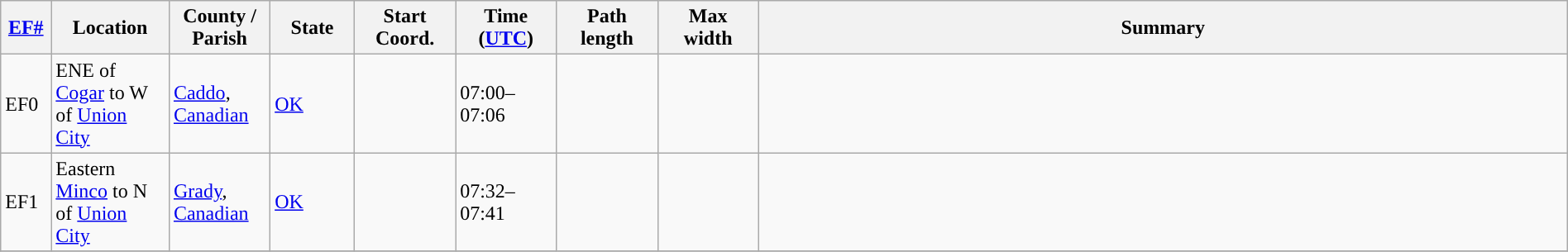<table class="wikitable sortable" style="width:100%;">
<tr>
<th scope="col"  style="width:3%; text-align:center;"><a href='#'>EF#</a></th>
<th scope="col"  style="width:7%; text-align:center;" class="unsortable">Location</th>
<th scope="col"  style="width:6%; text-align:center;" class="unsortable">County / Parish</th>
<th scope="col"  style="width:5%; text-align:center;">State</th>
<th scope="col"  style="width:6%; text-align:center;">Start Coord.</th>
<th scope="col"  style="width:6%; text-align:center;">Time (<a href='#'>UTC</a>)</th>
<th scope="col"  style="width:6%; text-align:center;">Path length</th>
<th scope="col"  style="width:6%; text-align:center;">Max width</th>
<th scope="col" class="unsortable" style="width:48%; text-align:center;">Summary</th>
</tr>
<tr>
<td>EF0</td>
<td>ENE of <a href='#'>Cogar</a> to W of <a href='#'>Union City</a></td>
<td><a href='#'>Caddo</a>, <a href='#'>Canadian</a></td>
<td><a href='#'>OK</a></td>
<td></td>
<td>07:00–07:06</td>
<td></td>
<td></td>
<td></td>
</tr>
<tr>
<td>EF1</td>
<td>Eastern <a href='#'>Minco</a> to N of <a href='#'>Union City</a></td>
<td><a href='#'>Grady</a>, <a href='#'>Canadian</a></td>
<td><a href='#'>OK</a></td>
<td></td>
<td>07:32–07:41</td>
<td></td>
<td></td>
<td></td>
</tr>
<tr>
</tr>
</table>
